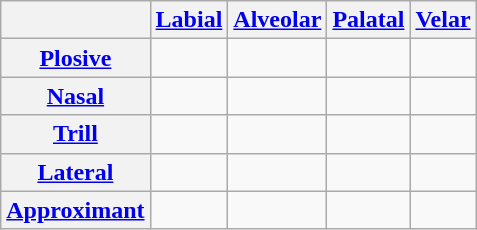<table class="wikitable" style="text-align: center;">
<tr>
<th></th>
<th><a href='#'>Labial</a></th>
<th><a href='#'>Alveolar</a></th>
<th><a href='#'>Palatal</a></th>
<th><a href='#'>Velar</a></th>
</tr>
<tr>
<th><a href='#'>Plosive</a></th>
<td></td>
<td></td>
<td></td>
<td></td>
</tr>
<tr>
<th><a href='#'>Nasal</a></th>
<td></td>
<td></td>
<td></td>
<td></td>
</tr>
<tr>
<th><a href='#'>Trill</a></th>
<td></td>
<td></td>
<td></td>
<td></td>
</tr>
<tr>
<th><a href='#'>Lateral</a></th>
<td></td>
<td></td>
<td></td>
<td></td>
</tr>
<tr>
<th><a href='#'>Approximant</a></th>
<td></td>
<td></td>
<td></td>
<td></td>
</tr>
</table>
